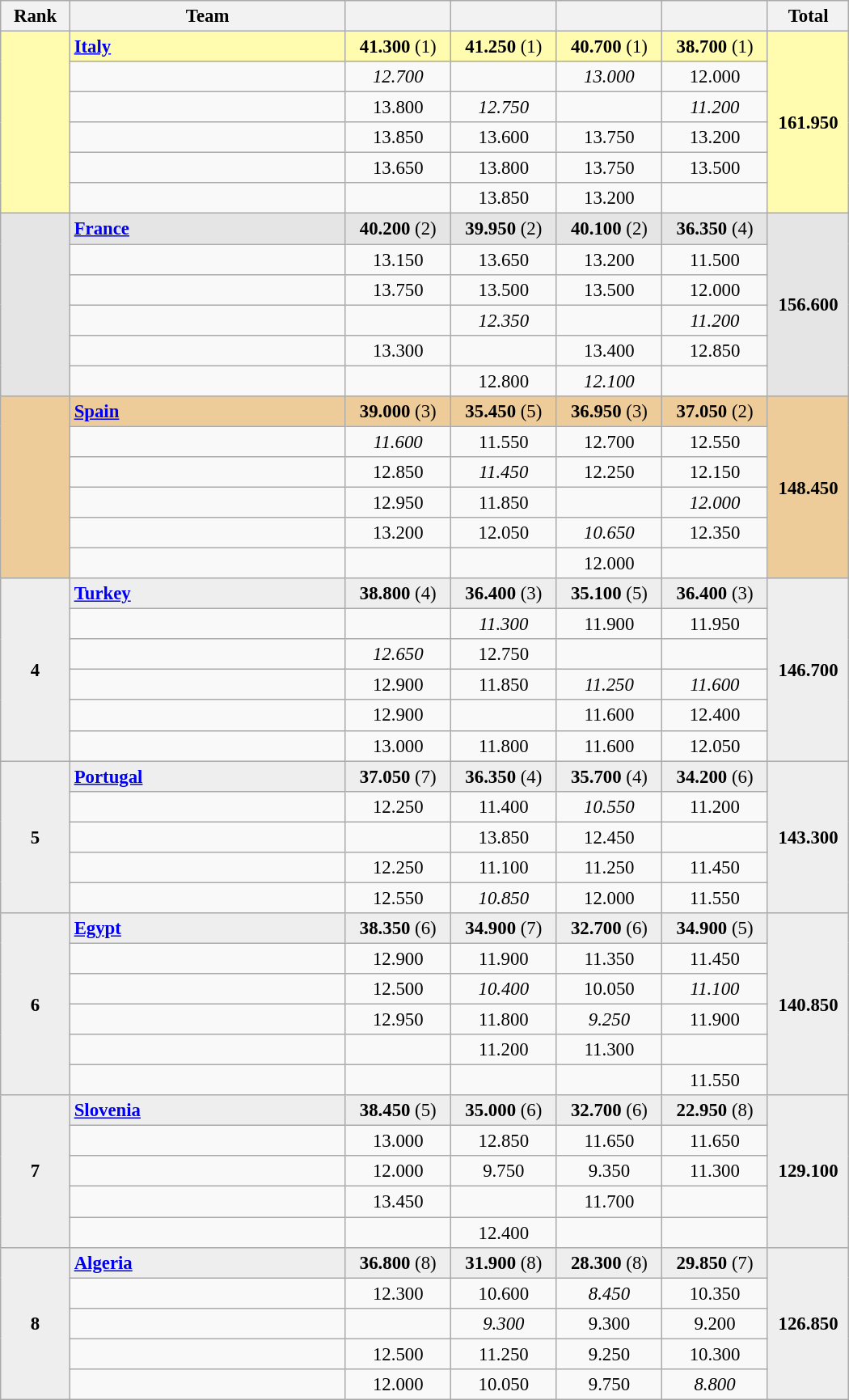<table class="wikitable" style="text-align:center; font-size:95%">
<tr>
<th scope="col" style="width:50px;">Rank</th>
<th scope="col" style="width:220px;">Team</th>
<th scope="col" style="width:80px;"></th>
<th scope="col" style="width:80px;"></th>
<th scope="col" style="width:80px;"></th>
<th scope="col" style="width:80px;"></th>
<th scope="col" style="width:60px;">Total</th>
</tr>
<tr style="background:#fffcaf;">
<td rowspan=6></td>
<td style="text-align:left;"> <strong><a href='#'>Italy</a></strong></td>
<td align="center"><strong>41.300</strong> (1)</td>
<td align="center"><strong>41.250</strong> (1)</td>
<td align="center"><strong>40.700</strong> (1)</td>
<td align="center"><strong>38.700</strong> (1)</td>
<td rowspan="6" align="center"><strong>161.950</strong></td>
</tr>
<tr>
<td align=left></td>
<td><em>12.700</em></td>
<td></td>
<td><em>13.000</em></td>
<td>12.000</td>
</tr>
<tr>
<td align=left></td>
<td>13.800</td>
<td><em>12.750</em></td>
<td></td>
<td><em>11.200</em></td>
</tr>
<tr>
<td align=left></td>
<td>13.850</td>
<td>13.600</td>
<td>13.750</td>
<td>13.200</td>
</tr>
<tr>
<td align=left></td>
<td>13.650</td>
<td>13.800</td>
<td>13.750</td>
<td>13.500</td>
</tr>
<tr>
<td align=left></td>
<td></td>
<td>13.850</td>
<td>13.200</td>
<td></td>
</tr>
<tr style="background:#e5e5e5;">
<td rowspan=6></td>
<td style="text-align:left;"> <strong><a href='#'>France</a></strong></td>
<td align="center"><strong>40.200</strong> (2)</td>
<td align="center"><strong>39.950</strong> (2)</td>
<td align="center"><strong>40.100</strong> (2)</td>
<td align="center"><strong>36.350</strong> (4)</td>
<td rowspan="6" align="center"><strong>156.600</strong></td>
</tr>
<tr>
<td align=left></td>
<td>13.150</td>
<td>13.650</td>
<td>13.200</td>
<td>11.500</td>
</tr>
<tr>
<td align=left></td>
<td>13.750</td>
<td>13.500</td>
<td>13.500</td>
<td>12.000</td>
</tr>
<tr>
<td align=left></td>
<td></td>
<td><em>12.350</em></td>
<td></td>
<td><em>11.200</em></td>
</tr>
<tr>
<td align=left></td>
<td>13.300</td>
<td></td>
<td>13.400</td>
<td>12.850</td>
</tr>
<tr>
<td align=left></td>
<td></td>
<td>12.800</td>
<td><em>12.100</em></td>
<td></td>
</tr>
<tr style="background:#ec9;">
<td rowspan=6></td>
<td style="text-align:left;"> <strong><a href='#'>Spain</a></strong></td>
<td align="center"><strong>39.000</strong> (3)</td>
<td align="center"><strong>35.450</strong> (5)</td>
<td align="center"><strong>36.950</strong> (3)</td>
<td align="center"><strong>37.050</strong> (2)</td>
<td rowspan="6" align="center"><strong>148.450</strong></td>
</tr>
<tr>
<td align=left></td>
<td><em>11.600</em></td>
<td>11.550</td>
<td>12.700</td>
<td>12.550</td>
</tr>
<tr>
<td align=left></td>
<td>12.850</td>
<td><em>11.450</em></td>
<td>12.250</td>
<td>12.150</td>
</tr>
<tr>
<td align=left></td>
<td>12.950</td>
<td>11.850</td>
<td></td>
<td><em>12.000</em></td>
</tr>
<tr>
<td align=left></td>
<td>13.200</td>
<td>12.050</td>
<td><em>10.650</em></td>
<td>12.350</td>
</tr>
<tr>
<td align=left></td>
<td></td>
<td></td>
<td>12.000</td>
<td></td>
</tr>
<tr style="background:#eee;">
<td rowspan=6><strong>4</strong></td>
<td style="text-align:left;"> <strong><a href='#'>Turkey</a></strong></td>
<td align="center"><strong>38.800</strong> (4)</td>
<td align="center"><strong>36.400</strong> (3)</td>
<td align="center"><strong>35.100</strong> (5)</td>
<td align="center"><strong>36.400</strong> (3)</td>
<td rowspan="6" align="center"><strong>146.700</strong></td>
</tr>
<tr>
<td align=left></td>
<td></td>
<td><em>11.300</em></td>
<td>11.900</td>
<td>11.950</td>
</tr>
<tr>
<td align=left></td>
<td><em>12.650</em></td>
<td>12.750</td>
<td></td>
<td></td>
</tr>
<tr>
<td align=left></td>
<td>12.900</td>
<td>11.850</td>
<td><em>11.250</em></td>
<td><em>11.600</em></td>
</tr>
<tr>
<td align=left></td>
<td>12.900</td>
<td></td>
<td>11.600</td>
<td>12.400</td>
</tr>
<tr>
<td align=left></td>
<td>13.000</td>
<td>11.800</td>
<td>11.600</td>
<td>12.050</td>
</tr>
<tr style="background:#eee;">
<td rowspan=5><strong>5</strong></td>
<td style="text-align:left;"> <strong><a href='#'>Portugal</a></strong></td>
<td align="center"><strong>37.050</strong> (7)</td>
<td align="center"><strong>36.350</strong> (4)</td>
<td align="center"><strong>35.700</strong> (4)</td>
<td align="center"><strong>34.200</strong> (6)</td>
<td rowspan="5" align="center"><strong>143.300</strong></td>
</tr>
<tr>
<td align=left></td>
<td>12.250</td>
<td>11.400</td>
<td><em>10.550</em></td>
<td>11.200</td>
</tr>
<tr>
<td align=left></td>
<td></td>
<td>13.850</td>
<td>12.450</td>
<td></td>
</tr>
<tr>
<td align=left></td>
<td>12.250</td>
<td>11.100</td>
<td>11.250</td>
<td>11.450</td>
</tr>
<tr>
<td align=left></td>
<td>12.550</td>
<td><em>10.850</em></td>
<td>12.000</td>
<td>11.550</td>
</tr>
<tr style="background:#eee;">
<td rowspan=6><strong>6</strong></td>
<td style="text-align:left;"> <strong><a href='#'>Egypt</a></strong></td>
<td align="center"><strong>38.350</strong> (6)</td>
<td align="center"><strong>34.900</strong> (7)</td>
<td align="center"><strong>32.700</strong> (6)</td>
<td align="center"><strong>34.900</strong> (5)</td>
<td rowspan="6" align="center"><strong>140.850</strong></td>
</tr>
<tr>
<td align=left></td>
<td>12.900</td>
<td>11.900</td>
<td>11.350</td>
<td>11.450</td>
</tr>
<tr>
<td align=left></td>
<td>12.500</td>
<td><em>10.400</em></td>
<td>10.050</td>
<td><em>11.100</em></td>
</tr>
<tr>
<td align=left></td>
<td>12.950</td>
<td>11.800</td>
<td><em>9.250</em></td>
<td>11.900</td>
</tr>
<tr>
<td align=left></td>
<td></td>
<td>11.200</td>
<td>11.300</td>
<td></td>
</tr>
<tr>
<td align=left></td>
<td></td>
<td></td>
<td></td>
<td>11.550</td>
</tr>
<tr style="background:#eee;">
<td rowspan=5><strong>7</strong></td>
<td style="text-align:left;"> <strong><a href='#'>Slovenia</a></strong></td>
<td align="center"><strong>38.450</strong> (5)</td>
<td align="center"><strong>35.000</strong> (6)</td>
<td align="center"><strong>32.700</strong> (6)</td>
<td align="center"><strong>22.950</strong> (8)</td>
<td rowspan="5" align="center"><strong>129.100</strong></td>
</tr>
<tr>
<td align=left></td>
<td>13.000</td>
<td>12.850</td>
<td>11.650</td>
<td>11.650</td>
</tr>
<tr>
<td align=left></td>
<td>12.000</td>
<td>9.750</td>
<td>9.350</td>
<td>11.300</td>
</tr>
<tr>
<td align=left></td>
<td>13.450</td>
<td></td>
<td>11.700</td>
<td></td>
</tr>
<tr>
<td align=left></td>
<td></td>
<td>12.400</td>
<td></td>
<td></td>
</tr>
<tr style="background:#eee;">
<td rowspan=5><strong>8</strong></td>
<td style="text-align:left;"> <strong><a href='#'>Algeria</a></strong></td>
<td align="center"><strong>36.800</strong> (8)</td>
<td align="center"><strong>31.900</strong> (8)</td>
<td align="center"><strong>28.300</strong> (8)</td>
<td align="center"><strong>29.850</strong> (7)</td>
<td rowspan="5" align="center"><strong>126.850</strong></td>
</tr>
<tr>
<td align=left></td>
<td>12.300</td>
<td>10.600</td>
<td><em>8.450</em></td>
<td>10.350</td>
</tr>
<tr>
<td align=left></td>
<td></td>
<td><em>9.300</em></td>
<td>9.300</td>
<td>9.200</td>
</tr>
<tr>
<td align=left></td>
<td>12.500</td>
<td>11.250</td>
<td>9.250</td>
<td>10.300</td>
</tr>
<tr>
<td align=left></td>
<td>12.000</td>
<td>10.050</td>
<td>9.750</td>
<td><em>8.800</em></td>
</tr>
</table>
